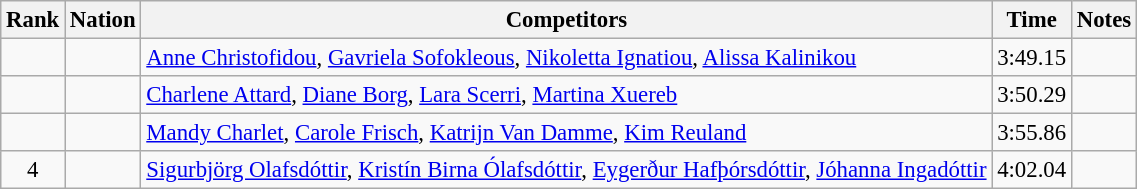<table class="wikitable sortable" style="text-align:center; font-size:95%">
<tr>
<th>Rank</th>
<th>Nation</th>
<th>Competitors</th>
<th>Time</th>
<th>Notes</th>
</tr>
<tr>
<td></td>
<td align=left></td>
<td align=left><a href='#'>Anne Christofidou</a>, <a href='#'>Gavriela Sofokleous</a>, <a href='#'>Nikoletta Ignatiou</a>, <a href='#'>Alissa Kalinikou</a></td>
<td>3:49.15</td>
<td></td>
</tr>
<tr>
<td></td>
<td align=left></td>
<td align=left><a href='#'>Charlene Attard</a>, <a href='#'>Diane Borg</a>, <a href='#'>Lara Scerri</a>, <a href='#'>Martina Xuereb</a></td>
<td>3:50.29</td>
<td></td>
</tr>
<tr>
<td></td>
<td align=left></td>
<td align=left><a href='#'>Mandy Charlet</a>, <a href='#'>Carole Frisch</a>, <a href='#'>Katrijn Van Damme</a>, <a href='#'>Kim Reuland</a></td>
<td>3:55.86</td>
<td></td>
</tr>
<tr>
<td>4</td>
<td align=left></td>
<td align=left><a href='#'>Sigurbjörg Olafsdóttir</a>, <a href='#'>Kristín Birna Ólafsdóttir</a>, <a href='#'>Eygerður Hafþórsdóttir</a>, <a href='#'>Jóhanna Ingadóttir</a></td>
<td>4:02.04</td>
<td></td>
</tr>
</table>
